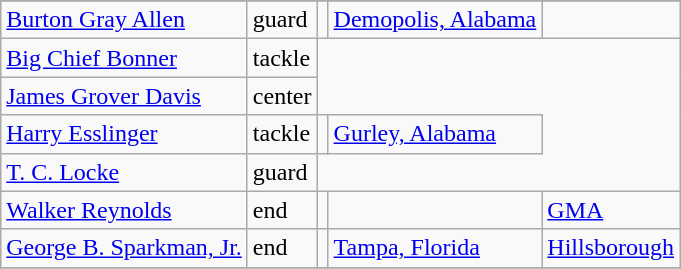<table class="wikitable">
<tr>
</tr>
<tr>
<td><a href='#'>Burton Gray Allen</a></td>
<td>guard</td>
<td></td>
<td><a href='#'>Demopolis, Alabama</a></td>
<td></td>
</tr>
<tr>
<td><a href='#'>Big Chief Bonner</a></td>
<td>tackle</td>
</tr>
<tr>
<td><a href='#'>James Grover Davis</a></td>
<td>center</td>
</tr>
<tr>
<td><a href='#'>Harry Esslinger</a></td>
<td>tackle</td>
<td></td>
<td><a href='#'>Gurley, Alabama</a></td>
</tr>
<tr>
<td><a href='#'>T. C. Locke</a></td>
<td>guard</td>
</tr>
<tr>
<td><a href='#'>Walker Reynolds</a></td>
<td>end</td>
<td></td>
<td></td>
<td><a href='#'>GMA</a></td>
</tr>
<tr>
<td><a href='#'>George B. Sparkman, Jr.</a></td>
<td>end</td>
<td></td>
<td><a href='#'>Tampa, Florida</a></td>
<td><a href='#'>Hillsborough</a></td>
</tr>
<tr>
</tr>
</table>
